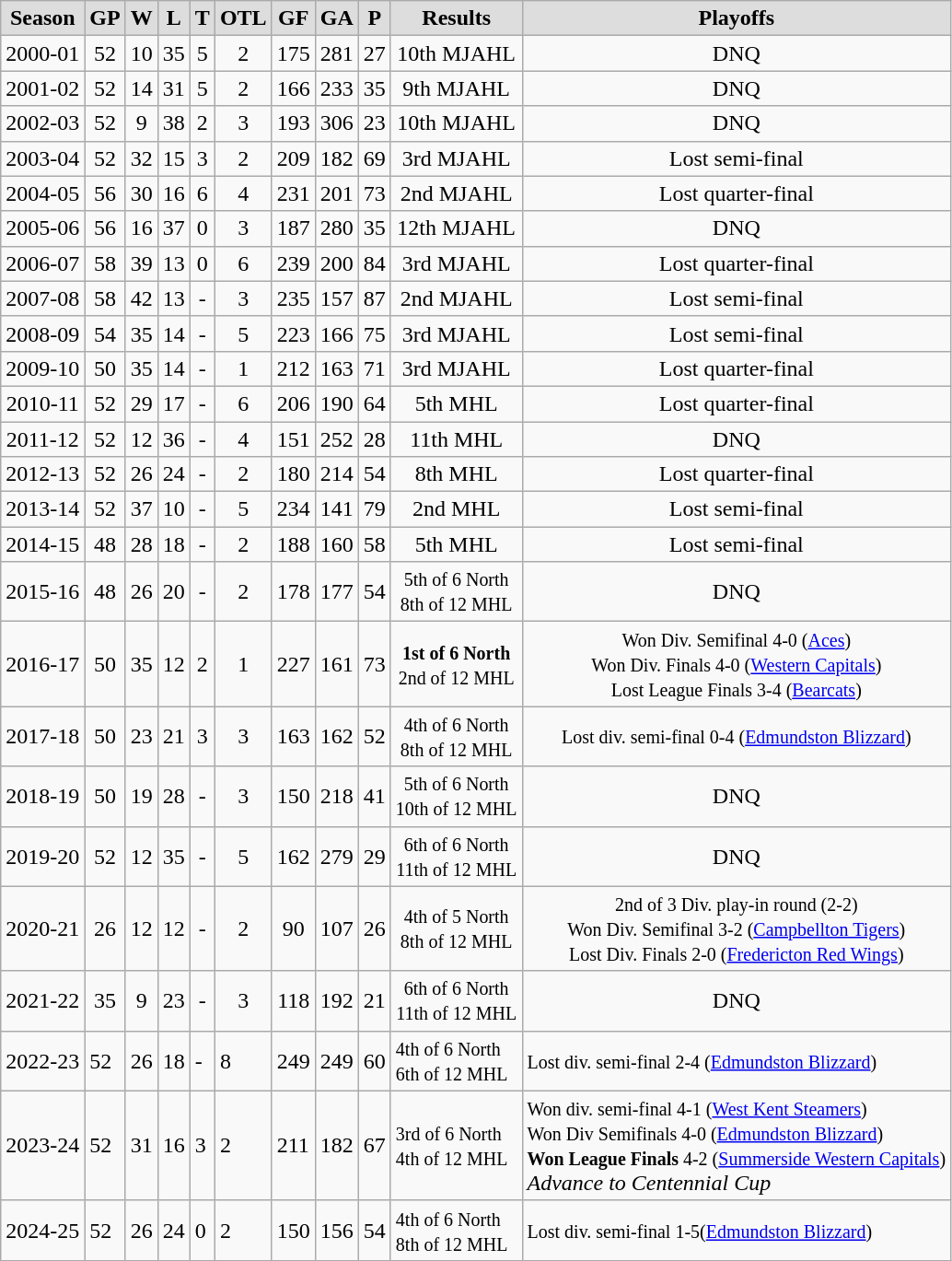<table class="wikitable">
<tr align="center"  bgcolor="#dddddd">
<td><strong>Season</strong></td>
<td><strong>GP</strong></td>
<td><strong>W</strong></td>
<td><strong>L</strong></td>
<td><strong>T</strong></td>
<td><strong>OTL</strong></td>
<td><strong>GF</strong></td>
<td><strong>GA</strong></td>
<td><strong>P</strong></td>
<td><strong>Results</strong></td>
<td><strong>Playoffs</strong></td>
</tr>
<tr align="center">
<td>2000-01</td>
<td>52</td>
<td>10</td>
<td>35</td>
<td>5</td>
<td>2</td>
<td>175</td>
<td>281</td>
<td>27</td>
<td>10th MJAHL</td>
<td>DNQ</td>
</tr>
<tr align="center">
<td>2001-02</td>
<td>52</td>
<td>14</td>
<td>31</td>
<td>5</td>
<td>2</td>
<td>166</td>
<td>233</td>
<td>35</td>
<td>9th MJAHL</td>
<td>DNQ</td>
</tr>
<tr align="center">
<td>2002-03</td>
<td>52</td>
<td>9</td>
<td>38</td>
<td>2</td>
<td>3</td>
<td>193</td>
<td>306</td>
<td>23</td>
<td>10th MJAHL</td>
<td>DNQ</td>
</tr>
<tr align="center">
<td>2003-04</td>
<td>52</td>
<td>32</td>
<td>15</td>
<td>3</td>
<td>2</td>
<td>209</td>
<td>182</td>
<td>69</td>
<td>3rd MJAHL</td>
<td>Lost semi-final</td>
</tr>
<tr align="center">
<td>2004-05</td>
<td>56</td>
<td>30</td>
<td>16</td>
<td>6</td>
<td>4</td>
<td>231</td>
<td>201</td>
<td>73</td>
<td>2nd MJAHL</td>
<td>Lost quarter-final</td>
</tr>
<tr align="center">
<td>2005-06</td>
<td>56</td>
<td>16</td>
<td>37</td>
<td>0</td>
<td>3</td>
<td>187</td>
<td>280</td>
<td>35</td>
<td>12th MJAHL</td>
<td>DNQ</td>
</tr>
<tr align="center">
<td>2006-07</td>
<td>58</td>
<td>39</td>
<td>13</td>
<td>0</td>
<td>6</td>
<td>239</td>
<td>200</td>
<td>84</td>
<td>3rd MJAHL</td>
<td>Lost quarter-final</td>
</tr>
<tr align="center">
<td>2007-08</td>
<td>58</td>
<td>42</td>
<td>13</td>
<td>-</td>
<td>3</td>
<td>235</td>
<td>157</td>
<td>87</td>
<td>2nd MJAHL</td>
<td>Lost semi-final</td>
</tr>
<tr align="center">
<td>2008-09</td>
<td>54</td>
<td>35</td>
<td>14</td>
<td>-</td>
<td>5</td>
<td>223</td>
<td>166</td>
<td>75</td>
<td>3rd MJAHL</td>
<td>Lost semi-final</td>
</tr>
<tr align="center">
<td>2009-10</td>
<td>50</td>
<td>35</td>
<td>14</td>
<td>-</td>
<td>1</td>
<td>212</td>
<td>163</td>
<td>71</td>
<td>3rd MJAHL</td>
<td>Lost quarter-final</td>
</tr>
<tr align="center">
<td>2010-11</td>
<td>52</td>
<td>29</td>
<td>17</td>
<td>-</td>
<td>6</td>
<td>206</td>
<td>190</td>
<td>64</td>
<td>5th MHL</td>
<td>Lost quarter-final</td>
</tr>
<tr align="center">
<td>2011-12</td>
<td>52</td>
<td>12</td>
<td>36</td>
<td>-</td>
<td>4</td>
<td>151</td>
<td>252</td>
<td>28</td>
<td>11th MHL</td>
<td>DNQ</td>
</tr>
<tr align="center">
<td>2012-13</td>
<td>52</td>
<td>26</td>
<td>24</td>
<td>-</td>
<td>2</td>
<td>180</td>
<td>214</td>
<td>54</td>
<td>8th MHL</td>
<td>Lost quarter-final</td>
</tr>
<tr align="center">
<td>2013-14</td>
<td>52</td>
<td>37</td>
<td>10</td>
<td>-</td>
<td>5</td>
<td>234</td>
<td>141</td>
<td>79</td>
<td>2nd MHL</td>
<td>Lost semi-final</td>
</tr>
<tr align="center">
<td>2014-15</td>
<td>48</td>
<td>28</td>
<td>18</td>
<td>-</td>
<td>2</td>
<td>188</td>
<td>160</td>
<td>58</td>
<td>5th MHL</td>
<td>Lost semi-final</td>
</tr>
<tr align="center">
<td>2015-16</td>
<td>48</td>
<td>26</td>
<td>20</td>
<td>-</td>
<td>2</td>
<td>178</td>
<td>177</td>
<td>54</td>
<td><small>5th of 6 North<br>8th of 12 MHL </small></td>
<td>DNQ</td>
</tr>
<tr align="center">
<td>2016-17</td>
<td>50</td>
<td>35</td>
<td>12</td>
<td>2</td>
<td>1</td>
<td>227</td>
<td>161</td>
<td>73</td>
<td><small><strong>1st of 6 North</strong><br>2nd of 12 MHL </small></td>
<td><small>Won Div. Semifinal 4-0 (<a href='#'>Aces</a>)<br>Won Div. Finals 4-0 (<a href='#'>Western Capitals</a>)<br>Lost League Finals 3-4 (<a href='#'>Bearcats</a>)</small></td>
</tr>
<tr align="center">
<td>2017-18</td>
<td>50</td>
<td>23</td>
<td>21</td>
<td>3</td>
<td>3</td>
<td>163</td>
<td>162</td>
<td>52</td>
<td><small>4th of 6 North<br>8th of 12 MHL </small></td>
<td><small>Lost div. semi-final 0-4 (<a href='#'>Edmundston Blizzard</a>)</small></td>
</tr>
<tr align="center">
<td>2018-19</td>
<td>50</td>
<td>19</td>
<td>28</td>
<td>-</td>
<td>3</td>
<td>150</td>
<td>218</td>
<td>41</td>
<td><small>5th of 6 North<br>10th of 12 MHL </small></td>
<td>DNQ</td>
</tr>
<tr align="center">
<td>2019-20</td>
<td>52</td>
<td>12</td>
<td>35</td>
<td>-</td>
<td>5</td>
<td>162</td>
<td>279</td>
<td>29</td>
<td><small>6th of 6 North<br>11th of 12 MHL </small></td>
<td>DNQ</td>
</tr>
<tr align="center">
<td>2020-21</td>
<td>26</td>
<td>12</td>
<td>12</td>
<td>-</td>
<td>2</td>
<td>90</td>
<td>107</td>
<td>26</td>
<td><small> 4th of 5 North<br>8th of 12 MHL </small></td>
<td><small>2nd of 3 Div. play-in round (2-2)<br>Won Div. Semifinal 3-2 (<a href='#'>Campbellton Tigers</a>)<br>Lost Div. Finals 2-0 (<a href='#'>Fredericton Red Wings</a>)</small></td>
</tr>
<tr align="center">
<td>2021-22</td>
<td>35</td>
<td>9</td>
<td>23</td>
<td>-</td>
<td>3</td>
<td>118</td>
<td>192</td>
<td>21</td>
<td><small>6th of 6 North<br>11th of 12 MHL </small></td>
<td>DNQ</td>
</tr>
<tr>
<td>2022-23</td>
<td>52</td>
<td>26</td>
<td>18</td>
<td>-</td>
<td>8</td>
<td>249</td>
<td>249</td>
<td>60</td>
<td><small>4th of 6 North<br>  6th of 12 MHL </small></td>
<td><small>Lost div. semi-final 2-4 (<a href='#'>Edmundston Blizzard</a>)</small></td>
</tr>
<tr>
<td>2023-24</td>
<td>52</td>
<td>31</td>
<td>16</td>
<td>3</td>
<td>2</td>
<td>211</td>
<td>182</td>
<td>67</td>
<td><small>3rd of 6 North<br>4th of 12 MHL </small></td>
<td><small>Won div. semi-final 4-1 (<a href='#'>West Kent Steamers</a>)<br>Won Div Semifinals 4-0 (<a href='#'>Edmundston Blizzard</a>)<br><strong>Won League Finals</strong> 4-2 (<a href='#'>Summerside Western Capitals</a>)</small><br><em>Advance to Centennial Cup</em></td>
</tr>
<tr>
<td>2024-25</td>
<td>52</td>
<td>26</td>
<td>24</td>
<td>0</td>
<td>2</td>
<td>150</td>
<td>156</td>
<td>54</td>
<td><small>4th of 6 North<br>8th of 12 MHL </small></td>
<td><small>Lost div. semi-final 1-5(<a href='#'>Edmundston Blizzard</a>)</small></td>
</tr>
</table>
